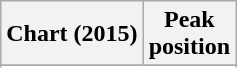<table class="wikitable plainrowheaders sortable">
<tr>
<th>Chart (2015)</th>
<th>Peak<br>position</th>
</tr>
<tr>
</tr>
<tr>
</tr>
</table>
